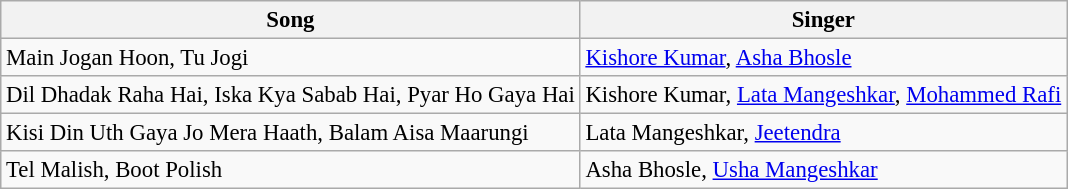<table class="wikitable" style="font-size:95%;">
<tr>
<th>Song</th>
<th>Singer</th>
</tr>
<tr>
<td>Main Jogan Hoon, Tu Jogi</td>
<td><a href='#'>Kishore Kumar</a>, <a href='#'>Asha Bhosle</a></td>
</tr>
<tr>
<td>Dil Dhadak Raha Hai, Iska Kya Sabab Hai, Pyar Ho Gaya Hai</td>
<td>Kishore Kumar, <a href='#'>Lata Mangeshkar</a>, <a href='#'>Mohammed Rafi</a></td>
</tr>
<tr>
<td>Kisi Din Uth Gaya Jo Mera Haath, Balam Aisa Maarungi</td>
<td>Lata Mangeshkar, <a href='#'>Jeetendra</a></td>
</tr>
<tr>
<td>Tel Malish, Boot Polish</td>
<td>Asha Bhosle, <a href='#'>Usha Mangeshkar</a></td>
</tr>
</table>
